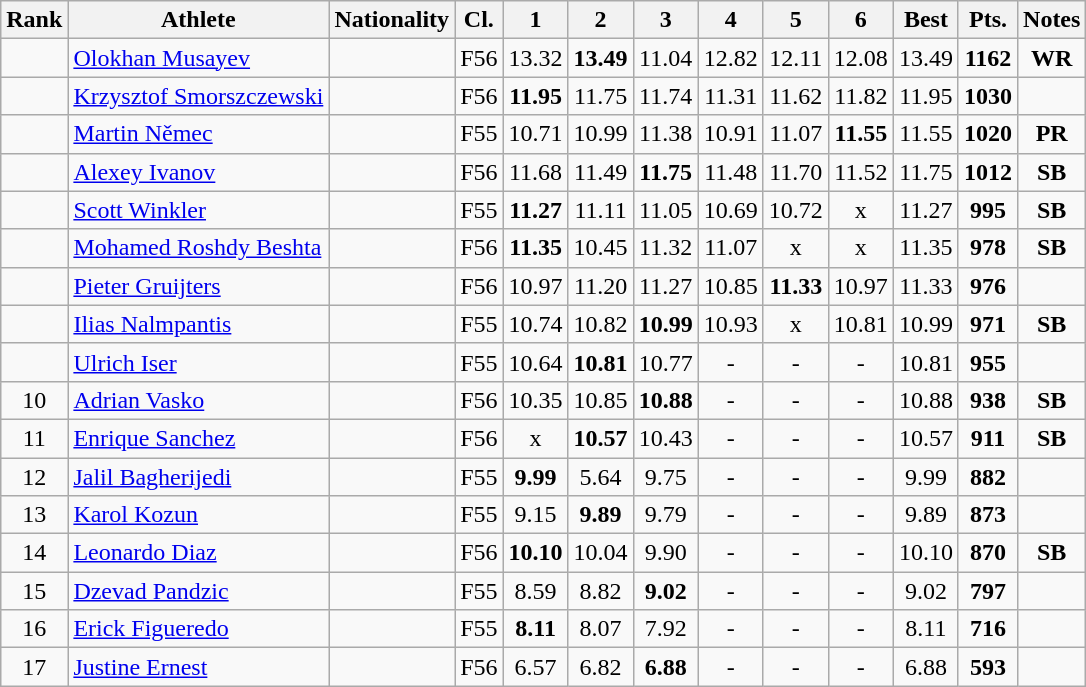<table class="wikitable sortable" style="text-align:center">
<tr>
<th>Rank</th>
<th>Athlete</th>
<th>Nationality</th>
<th>Cl.</th>
<th class="unsortable">1</th>
<th class="unsortable">2</th>
<th class="unsortable">3</th>
<th class="unsortable">4</th>
<th class="unsortable">5</th>
<th class="unsortable">6</th>
<th>Best</th>
<th>Pts.</th>
<th>Notes</th>
</tr>
<tr>
<td></td>
<td style="text-align:left;"><a href='#'>Olokhan Musayev</a></td>
<td style="text-align:left;"></td>
<td>F56</td>
<td>13.32</td>
<td><strong>13.49</strong></td>
<td>11.04</td>
<td>12.82</td>
<td>12.11</td>
<td>12.08</td>
<td>13.49</td>
<td><strong>1162</strong></td>
<td><strong>WR</strong></td>
</tr>
<tr>
<td></td>
<td style="text-align:left;"><a href='#'>Krzysztof Smorszczewski</a></td>
<td style="text-align:left;"></td>
<td>F56</td>
<td><strong>11.95</strong></td>
<td>11.75</td>
<td>11.74</td>
<td>11.31</td>
<td>11.62</td>
<td>11.82</td>
<td>11.95</td>
<td><strong>1030</strong></td>
<td></td>
</tr>
<tr>
<td></td>
<td style="text-align:left;"><a href='#'>Martin Němec</a></td>
<td style="text-align:left;"></td>
<td>F55</td>
<td>10.71</td>
<td>10.99</td>
<td>11.38</td>
<td>10.91</td>
<td>11.07</td>
<td><strong>11.55</strong></td>
<td>11.55</td>
<td><strong>1020</strong></td>
<td><strong>PR</strong></td>
</tr>
<tr>
<td></td>
<td style="text-align:left;"><a href='#'>Alexey Ivanov</a></td>
<td style="text-align:left;"></td>
<td>F56</td>
<td>11.68</td>
<td>11.49</td>
<td><strong>11.75</strong></td>
<td>11.48</td>
<td>11.70</td>
<td>11.52</td>
<td>11.75</td>
<td><strong>1012</strong></td>
<td><strong>SB</strong></td>
</tr>
<tr>
<td></td>
<td style="text-align:left;"><a href='#'>Scott Winkler</a></td>
<td style="text-align:left;"></td>
<td>F55</td>
<td><strong>11.27</strong></td>
<td>11.11</td>
<td>11.05</td>
<td>10.69</td>
<td>10.72</td>
<td>x</td>
<td>11.27</td>
<td><strong>995</strong></td>
<td><strong>SB</strong></td>
</tr>
<tr>
<td></td>
<td style="text-align:left;"><a href='#'>Mohamed Roshdy Beshta</a></td>
<td style="text-align:left;"></td>
<td>F56</td>
<td><strong>11.35</strong></td>
<td>10.45</td>
<td>11.32</td>
<td>11.07</td>
<td>x</td>
<td>x</td>
<td>11.35</td>
<td><strong>978</strong></td>
<td><strong>SB</strong></td>
</tr>
<tr>
<td></td>
<td style="text-align:left;"><a href='#'>Pieter Gruijters</a></td>
<td style="text-align:left;"></td>
<td>F56</td>
<td>10.97</td>
<td>11.20</td>
<td>11.27</td>
<td>10.85</td>
<td><strong>11.33</strong></td>
<td>10.97</td>
<td>11.33</td>
<td><strong>976</strong></td>
<td></td>
</tr>
<tr>
<td></td>
<td style="text-align:left;"><a href='#'>Ilias Nalmpantis</a></td>
<td style="text-align:left;"></td>
<td>F55</td>
<td>10.74</td>
<td>10.82</td>
<td><strong>10.99</strong></td>
<td>10.93</td>
<td>x</td>
<td>10.81</td>
<td>10.99</td>
<td><strong>971</strong></td>
<td><strong>SB</strong></td>
</tr>
<tr>
<td></td>
<td style="text-align:left;"><a href='#'>Ulrich Iser</a></td>
<td style="text-align:left;"></td>
<td>F55</td>
<td>10.64</td>
<td><strong>10.81</strong></td>
<td>10.77</td>
<td>-</td>
<td>-</td>
<td>-</td>
<td>10.81</td>
<td><strong>955</strong></td>
<td></td>
</tr>
<tr>
<td>10</td>
<td style="text-align:left;"><a href='#'>Adrian Vasko</a></td>
<td style="text-align:left;"></td>
<td>F56</td>
<td>10.35</td>
<td>10.85</td>
<td><strong>10.88</strong></td>
<td>-</td>
<td>-</td>
<td>-</td>
<td>10.88</td>
<td><strong>938</strong></td>
<td><strong>SB</strong></td>
</tr>
<tr>
<td>11</td>
<td style="text-align:left;"><a href='#'>Enrique Sanchez</a></td>
<td style="text-align:left;"></td>
<td>F56</td>
<td>x</td>
<td><strong>10.57</strong></td>
<td>10.43</td>
<td>-</td>
<td>-</td>
<td>-</td>
<td>10.57</td>
<td><strong>911</strong></td>
<td><strong>SB</strong></td>
</tr>
<tr>
<td>12</td>
<td style="text-align:left;"><a href='#'>Jalil Bagherijedi</a></td>
<td style="text-align:left;"></td>
<td>F55</td>
<td><strong>9.99</strong></td>
<td>5.64</td>
<td>9.75</td>
<td>-</td>
<td>-</td>
<td>-</td>
<td>9.99</td>
<td><strong>882</strong></td>
<td></td>
</tr>
<tr>
<td>13</td>
<td style="text-align:left;"><a href='#'>Karol Kozun</a></td>
<td style="text-align:left;"></td>
<td>F55</td>
<td>9.15</td>
<td><strong>9.89</strong></td>
<td>9.79</td>
<td>-</td>
<td>-</td>
<td>-</td>
<td>9.89</td>
<td><strong>873</strong></td>
<td></td>
</tr>
<tr>
<td>14</td>
<td style="text-align:left;"><a href='#'>Leonardo Diaz</a></td>
<td style="text-align:left;"></td>
<td>F56</td>
<td><strong>10.10</strong></td>
<td>10.04</td>
<td>9.90</td>
<td>-</td>
<td>-</td>
<td>-</td>
<td>10.10</td>
<td><strong>870</strong></td>
<td><strong>SB</strong></td>
</tr>
<tr>
<td>15</td>
<td style="text-align:left;"><a href='#'>Dzevad Pandzic</a></td>
<td style="text-align:left;"></td>
<td>F55</td>
<td>8.59</td>
<td>8.82</td>
<td><strong>9.02</strong></td>
<td>-</td>
<td>-</td>
<td>-</td>
<td>9.02</td>
<td><strong>797</strong></td>
<td></td>
</tr>
<tr>
<td>16</td>
<td style="text-align:left;"><a href='#'>Erick Figueredo</a></td>
<td style="text-align:left;"></td>
<td>F55</td>
<td><strong>8.11</strong></td>
<td>8.07</td>
<td>7.92</td>
<td>-</td>
<td>-</td>
<td>-</td>
<td>8.11</td>
<td><strong>716</strong></td>
<td></td>
</tr>
<tr>
<td>17</td>
<td style="text-align:left;"><a href='#'>Justine Ernest</a></td>
<td style="text-align:left;"></td>
<td>F56</td>
<td>6.57</td>
<td>6.82</td>
<td><strong>6.88</strong></td>
<td>-</td>
<td>-</td>
<td>-</td>
<td>6.88</td>
<td><strong>593</strong></td>
<td></td>
</tr>
</table>
